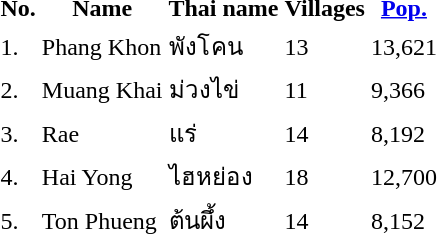<table>
<tr>
<th>No.</th>
<th>Name</th>
<th>Thai name</th>
<th>Villages</th>
<th><a href='#'>Pop.</a></th>
</tr>
<tr>
<td>1.</td>
<td>Phang Khon</td>
<td>พังโคน</td>
<td>13</td>
<td>13,621</td>
<td></td>
</tr>
<tr>
<td>2.</td>
<td>Muang Khai</td>
<td>ม่วงไข่</td>
<td>11</td>
<td>9,366</td>
<td></td>
</tr>
<tr>
<td>3.</td>
<td>Rae</td>
<td>แร่</td>
<td>14</td>
<td>8,192</td>
<td></td>
</tr>
<tr>
<td>4.</td>
<td>Hai Yong</td>
<td>ไฮหย่อง</td>
<td>18</td>
<td>12,700</td>
<td></td>
</tr>
<tr>
<td>5.</td>
<td>Ton Phueng</td>
<td>ต้นผึ้ง</td>
<td>14</td>
<td>8,152</td>
<td></td>
</tr>
</table>
